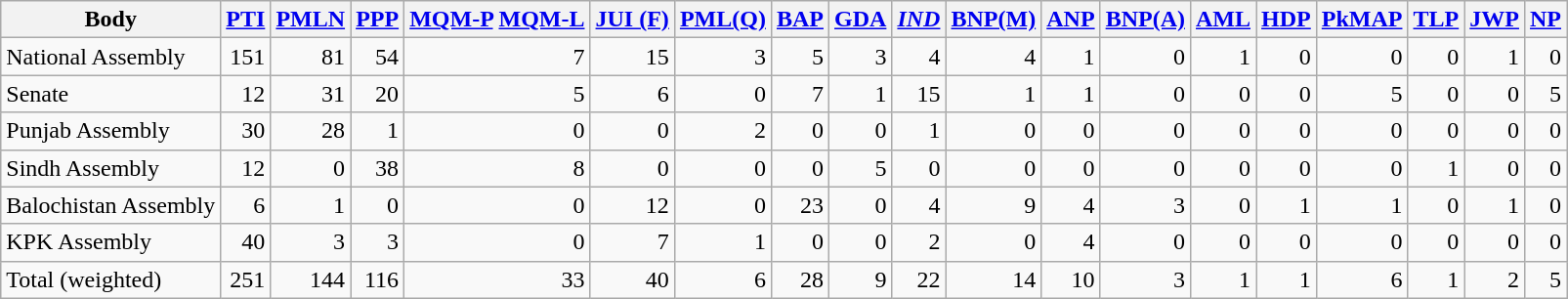<table class="wikitable sortable" style="text-align:right">
<tr>
<th>Body</th>
<th><a href='#'>PTI</a></th>
<th><a href='#'>PMLN</a></th>
<th><a href='#'>PPP</a></th>
<th><a href='#'>MQM-P</a> <a href='#'>MQM-L</a></th>
<th><a href='#'>JUI (F)</a></th>
<th><a href='#'>PML(Q)</a></th>
<th><a href='#'>BAP</a></th>
<th><a href='#'>GDA</a></th>
<th><em><a href='#'>IND</a></em></th>
<th><a href='#'>BNP(M)</a></th>
<th><a href='#'>ANP</a></th>
<th><a href='#'>BNP(A)</a></th>
<th><a href='#'>AML</a></th>
<th><a href='#'>HDP</a></th>
<th><a href='#'>PkMAP</a></th>
<th><a href='#'>TLP</a></th>
<th><a href='#'>JWP</a></th>
<th><a href='#'>NP</a></th>
</tr>
<tr>
<td align=left>National Assembly</td>
<td>151</td>
<td>81</td>
<td>54</td>
<td>7</td>
<td>15</td>
<td>3</td>
<td>5</td>
<td>3</td>
<td>4</td>
<td>4</td>
<td>1</td>
<td>0</td>
<td>1</td>
<td>0</td>
<td>0</td>
<td>0</td>
<td>1</td>
<td>0</td>
</tr>
<tr>
<td align=left>Senate</td>
<td>12</td>
<td>31</td>
<td>20</td>
<td>5</td>
<td>6</td>
<td>0</td>
<td>7</td>
<td>1</td>
<td>15</td>
<td>1</td>
<td>1</td>
<td>0</td>
<td>0</td>
<td>0</td>
<td>5</td>
<td>0</td>
<td>0</td>
<td>5</td>
</tr>
<tr>
<td align=left>Punjab Assembly</td>
<td>30</td>
<td>28</td>
<td>1</td>
<td>0</td>
<td>0</td>
<td>2</td>
<td>0</td>
<td>0</td>
<td>1</td>
<td>0</td>
<td>0</td>
<td>0</td>
<td>0</td>
<td>0</td>
<td>0</td>
<td>0</td>
<td>0</td>
<td>0</td>
</tr>
<tr>
<td align=left>Sindh Assembly</td>
<td>12</td>
<td>0</td>
<td>38</td>
<td>8</td>
<td>0</td>
<td>0</td>
<td>0</td>
<td>5</td>
<td>0</td>
<td>0</td>
<td>0</td>
<td>0</td>
<td>0</td>
<td>0</td>
<td>0</td>
<td>1</td>
<td>0</td>
<td>0</td>
</tr>
<tr>
<td align=left>Balochistan Assembly</td>
<td>6</td>
<td>1</td>
<td>0</td>
<td>0</td>
<td>12</td>
<td>0</td>
<td>23</td>
<td>0</td>
<td>4</td>
<td>9</td>
<td>4</td>
<td>3</td>
<td>0</td>
<td>1</td>
<td>1</td>
<td>0</td>
<td>1</td>
<td>0</td>
</tr>
<tr>
<td style="text-align:left;">KPK Assembly</td>
<td>40</td>
<td>3</td>
<td>3</td>
<td>0</td>
<td>7</td>
<td>1</td>
<td>0</td>
<td>0</td>
<td>2</td>
<td>0</td>
<td>4</td>
<td>0</td>
<td>0</td>
<td>0</td>
<td>0</td>
<td>0</td>
<td>0</td>
<td>0</td>
</tr>
<tr>
<td align=left>Total (weighted)</td>
<td>251</td>
<td>144</td>
<td>116</td>
<td>33</td>
<td>40</td>
<td>6</td>
<td>28</td>
<td>9</td>
<td>22</td>
<td>14</td>
<td>10</td>
<td>3</td>
<td>1</td>
<td>1</td>
<td>6</td>
<td>1</td>
<td>2</td>
<td>5</td>
</tr>
</table>
